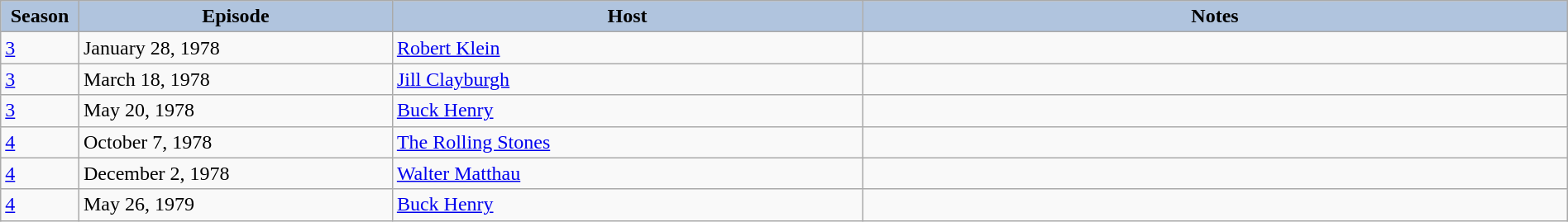<table class="wikitable" style="width:100%;">
<tr>
<th style="background:#B0C4DE;" width="5%">Season</th>
<th style="background:#B0C4DE;" width="20%">Episode</th>
<th style="background:#B0C4DE;" width="30%">Host</th>
<th style="background:#B0C4DE;" width="45%">Notes</th>
</tr>
<tr>
<td><a href='#'>3</a></td>
<td>January 28, 1978</td>
<td><a href='#'>Robert Klein</a></td>
<td></td>
</tr>
<tr>
<td><a href='#'>3</a></td>
<td>March 18, 1978</td>
<td><a href='#'>Jill Clayburgh</a></td>
<td></td>
</tr>
<tr>
<td><a href='#'>3</a></td>
<td>May 20, 1978</td>
<td><a href='#'>Buck Henry</a></td>
<td></td>
</tr>
<tr>
<td><a href='#'>4</a></td>
<td>October 7, 1978</td>
<td><a href='#'>The Rolling Stones</a></td>
<td></td>
</tr>
<tr>
<td><a href='#'>4</a></td>
<td>December 2, 1978</td>
<td><a href='#'>Walter Matthau</a></td>
<td></td>
</tr>
<tr>
<td><a href='#'>4</a></td>
<td>May 26, 1979</td>
<td><a href='#'>Buck Henry</a></td>
<td></td>
</tr>
</table>
